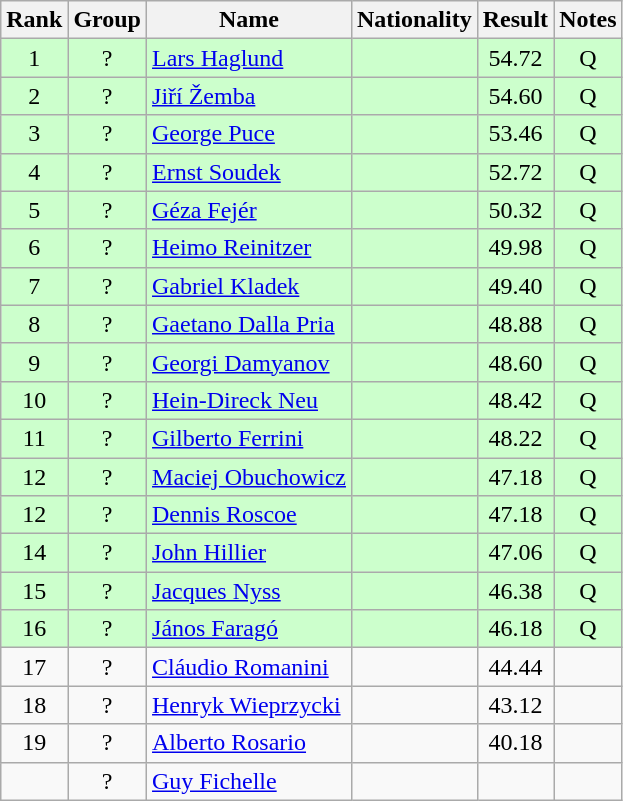<table class="wikitable sortable" style="text-align:center">
<tr>
<th>Rank</th>
<th>Group</th>
<th>Name</th>
<th>Nationality</th>
<th>Result</th>
<th>Notes</th>
</tr>
<tr bgcolor=ccffcc>
<td>1</td>
<td>?</td>
<td align=left><a href='#'>Lars Haglund</a></td>
<td align=left></td>
<td>54.72</td>
<td>Q</td>
</tr>
<tr bgcolor=ccffcc>
<td>2</td>
<td>?</td>
<td align=left><a href='#'>Jiří Žemba</a></td>
<td align=left></td>
<td>54.60</td>
<td>Q</td>
</tr>
<tr bgcolor=ccffcc>
<td>3</td>
<td>?</td>
<td align=left><a href='#'>George Puce</a></td>
<td align=left></td>
<td>53.46</td>
<td>Q</td>
</tr>
<tr bgcolor=ccffcc>
<td>4</td>
<td>?</td>
<td align=left><a href='#'>Ernst Soudek</a></td>
<td align=left></td>
<td>52.72</td>
<td>Q</td>
</tr>
<tr bgcolor=ccffcc>
<td>5</td>
<td>?</td>
<td align=left><a href='#'>Géza Fejér</a></td>
<td align=left></td>
<td>50.32</td>
<td>Q</td>
</tr>
<tr bgcolor=ccffcc>
<td>6</td>
<td>?</td>
<td align=left><a href='#'>Heimo Reinitzer</a></td>
<td align=left></td>
<td>49.98</td>
<td>Q</td>
</tr>
<tr bgcolor=ccffcc>
<td>7</td>
<td>?</td>
<td align=left><a href='#'>Gabriel Kladek</a></td>
<td align=left></td>
<td>49.40</td>
<td>Q</td>
</tr>
<tr bgcolor=ccffcc>
<td>8</td>
<td>?</td>
<td align=left><a href='#'>Gaetano Dalla Pria</a></td>
<td align=left></td>
<td>48.88</td>
<td>Q</td>
</tr>
<tr bgcolor=ccffcc>
<td>9</td>
<td>?</td>
<td align=left><a href='#'>Georgi Damyanov</a></td>
<td align=left></td>
<td>48.60</td>
<td>Q</td>
</tr>
<tr bgcolor=ccffcc>
<td>10</td>
<td>?</td>
<td align=left><a href='#'>Hein-Direck Neu</a></td>
<td align=left></td>
<td>48.42</td>
<td>Q</td>
</tr>
<tr bgcolor=ccffcc>
<td>11</td>
<td>?</td>
<td align=left><a href='#'>Gilberto Ferrini</a></td>
<td align=left></td>
<td>48.22</td>
<td>Q</td>
</tr>
<tr bgcolor=ccffcc>
<td>12</td>
<td>?</td>
<td align=left><a href='#'>Maciej Obuchowicz</a></td>
<td align=left></td>
<td>47.18</td>
<td>Q</td>
</tr>
<tr bgcolor=ccffcc>
<td>12</td>
<td>?</td>
<td align=left><a href='#'>Dennis Roscoe</a></td>
<td align=left></td>
<td>47.18</td>
<td>Q</td>
</tr>
<tr bgcolor=ccffcc>
<td>14</td>
<td>?</td>
<td align=left><a href='#'>John Hillier</a></td>
<td align=left></td>
<td>47.06</td>
<td>Q</td>
</tr>
<tr bgcolor=ccffcc>
<td>15</td>
<td>?</td>
<td align=left><a href='#'>Jacques Nyss</a></td>
<td align=left></td>
<td>46.38</td>
<td>Q</td>
</tr>
<tr bgcolor=ccffcc>
<td>16</td>
<td>?</td>
<td align=left><a href='#'>János Faragó</a></td>
<td align=left></td>
<td>46.18</td>
<td>Q</td>
</tr>
<tr>
<td>17</td>
<td>?</td>
<td align=left><a href='#'>Cláudio Romanini</a></td>
<td align=left></td>
<td>44.44</td>
<td></td>
</tr>
<tr>
<td>18</td>
<td>?</td>
<td align=left><a href='#'>Henryk Wieprzycki</a></td>
<td align=left></td>
<td>43.12</td>
<td></td>
</tr>
<tr>
<td>19</td>
<td>?</td>
<td align=left><a href='#'>Alberto Rosario</a></td>
<td align=left></td>
<td>40.18</td>
<td></td>
</tr>
<tr>
<td></td>
<td>?</td>
<td align=left><a href='#'>Guy Fichelle</a></td>
<td align=left></td>
<td></td>
<td></td>
</tr>
</table>
